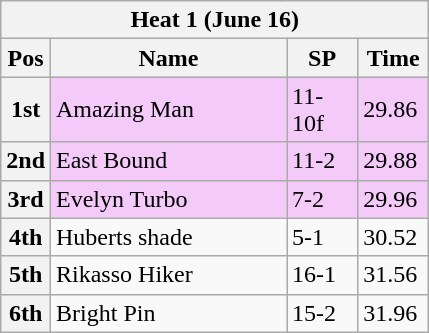<table class="wikitable">
<tr>
<th colspan="6">Heat 1 (June 16)</th>
</tr>
<tr>
<th width=20>Pos</th>
<th width=150>Name</th>
<th width=40>SP</th>
<th width=40>Time</th>
</tr>
<tr style="background: #f4caf9;">
<th>1st</th>
<td>Amazing Man</td>
<td>11-10f</td>
<td>29.86</td>
</tr>
<tr style="background: #f4caf9;">
<th>2nd</th>
<td>East Bound</td>
<td>11-2</td>
<td>29.88</td>
</tr>
<tr style="background: #f4caf9;">
<th>3rd</th>
<td>Evelyn Turbo</td>
<td>7-2</td>
<td>29.96</td>
</tr>
<tr>
<th>4th</th>
<td>Huberts shade</td>
<td>5-1</td>
<td>30.52</td>
</tr>
<tr>
<th>5th</th>
<td>Rikasso Hiker</td>
<td>16-1</td>
<td>31.56</td>
</tr>
<tr>
<th>6th</th>
<td>Bright Pin</td>
<td>15-2</td>
<td>31.96</td>
</tr>
</table>
